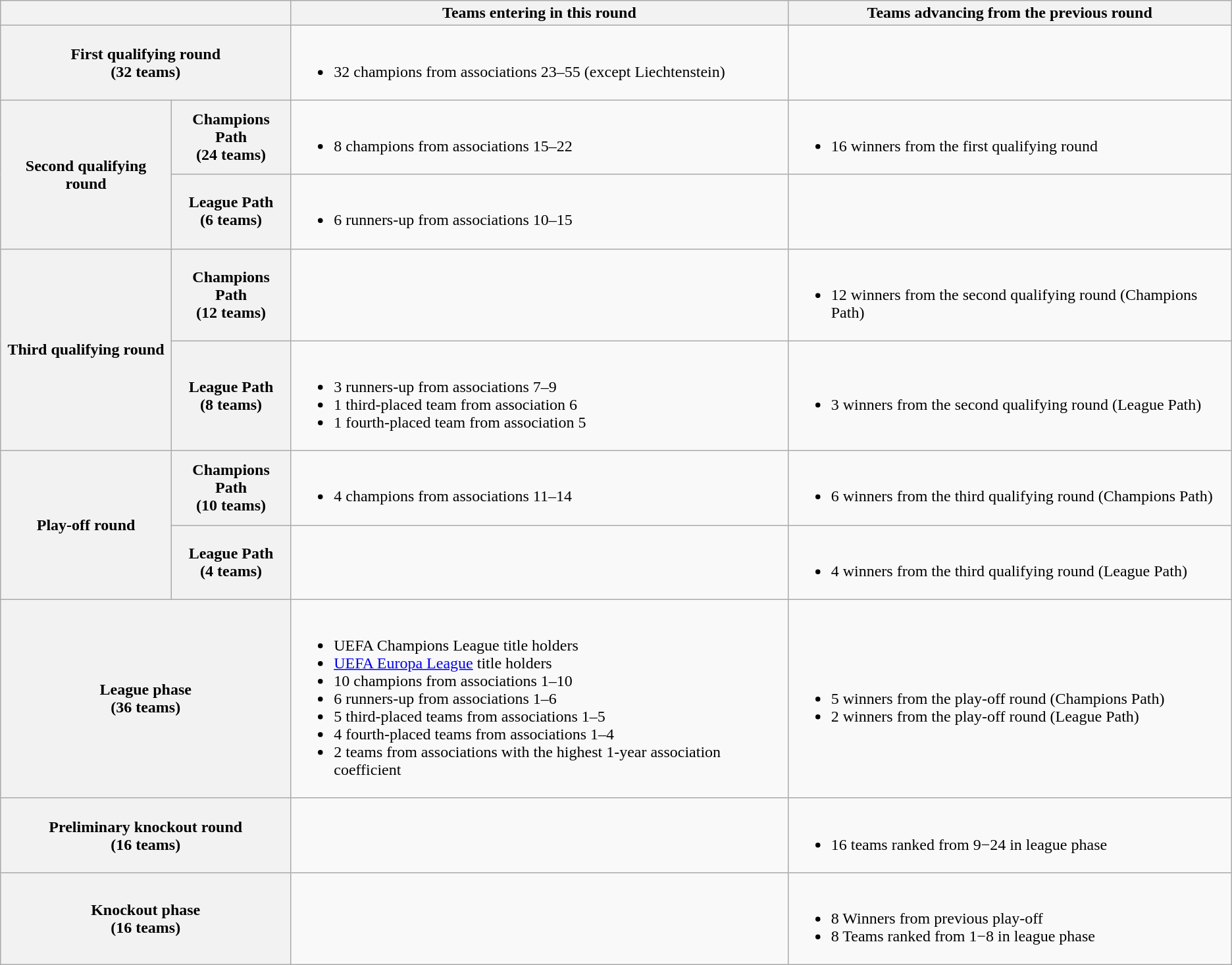<table class="wikitable">
<tr>
<th colspan="2"></th>
<th>Teams entering in this round</th>
<th>Teams advancing from the previous round</th>
</tr>
<tr>
<th colspan="2">First qualifying round<br>(32 teams)</th>
<td><br><ul><li>32 champions from associations 23–55 (except Liechtenstein)</li></ul></td>
<td></td>
</tr>
<tr>
<th rowspan="2">Second qualifying round</th>
<th>Champions Path<br>(24 teams)</th>
<td><br><ul><li>8 champions from associations 15–22</li></ul></td>
<td><br><ul><li>16 winners from the first qualifying round</li></ul></td>
</tr>
<tr>
<th>League Path<br>(6 teams)</th>
<td><br><ul><li>6 runners-up from associations 10–15</li></ul></td>
<td></td>
</tr>
<tr>
<th rowspan="2">Third qualifying round</th>
<th>Champions Path<br>(12 teams)</th>
<td></td>
<td><br><ul><li>12 winners from the second qualifying round (Champions Path)</li></ul></td>
</tr>
<tr>
<th>League Path<br>(8 teams)</th>
<td><br><ul><li>3 runners-up from associations 7–9</li><li>1 third-placed team from association 6</li><li>1 fourth-placed team from association 5</li></ul></td>
<td><br><ul><li>3 winners from the second qualifying round (League Path)</li></ul></td>
</tr>
<tr>
<th rowspan="2">Play-off round</th>
<th>Champions Path<br>(10 teams)</th>
<td><br><ul><li>4 champions from associations 11–14</li></ul></td>
<td><br><ul><li>6 winners from the third qualifying round (Champions Path)</li></ul></td>
</tr>
<tr>
<th>League Path<br>(4 teams)</th>
<td></td>
<td><br><ul><li>4 winners from the third qualifying round (League Path)</li></ul></td>
</tr>
<tr>
<th colspan="2">League phase<br>(36 teams)</th>
<td><br><ul><li>UEFA Champions League title holders</li><li><a href='#'>UEFA Europa League</a> title holders</li><li>10 champions from associations 1–10</li><li>6 runners-up from associations 1–6</li><li>5 third-placed teams from associations 1–5</li><li>4 fourth-placed teams from associations 1–4</li><li>2 teams from associations with the highest 1-year association coefficient</li></ul></td>
<td><br><ul><li>5 winners from the play-off round (Champions Path)</li><li>2 winners from the play-off round (League Path)</li></ul></td>
</tr>
<tr>
<th colspan="2">Preliminary knockout round<br>(16 teams)</th>
<td></td>
<td><br><ul><li>16 teams ranked from 9−24 in league phase</li></ul></td>
</tr>
<tr>
<th colspan="2">Knockout phase<br>(16 teams)</th>
<td></td>
<td><br><ul><li>8 Winners from previous play-off</li><li>8 Teams ranked from 1−8 in league phase</li></ul></td>
</tr>
</table>
